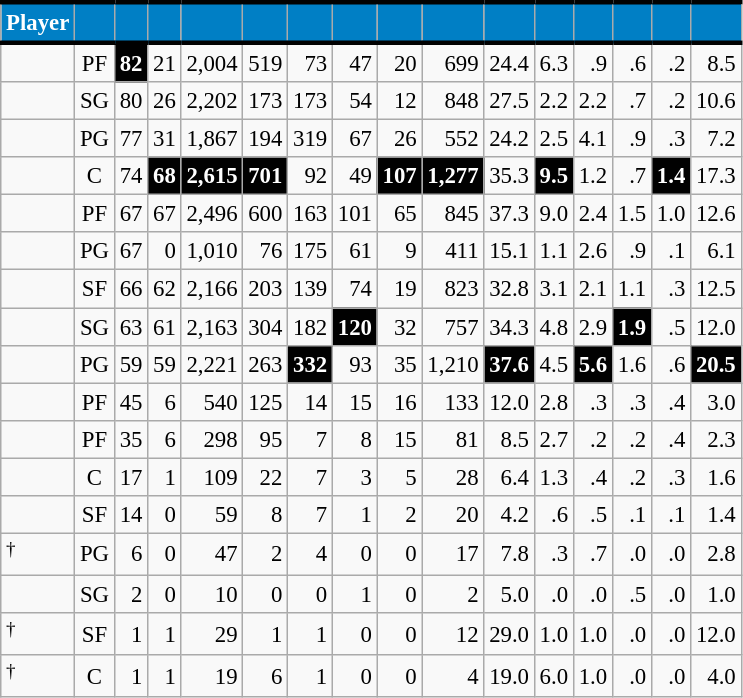<table class="wikitable sortable" style="font-size: 95%; text-align:right;">
<tr>
<th style="background:#007FC5; color:#FFFFFF; border-top:#010101 3px solid; border-bottom:#010101 3px solid;">Player</th>
<th style="background:#007FC5; color:#FFFFFF; border-top:#010101 3px solid; border-bottom:#010101 3px solid;"></th>
<th style="background:#007FC5; color:#FFFFFF; border-top:#010101 3px solid; border-bottom:#010101 3px solid;"></th>
<th style="background:#007FC5; color:#FFFFFF; border-top:#010101 3px solid; border-bottom:#010101 3px solid;"></th>
<th style="background:#007FC5; color:#FFFFFF; border-top:#010101 3px solid; border-bottom:#010101 3px solid;"></th>
<th style="background:#007FC5; color:#FFFFFF; border-top:#010101 3px solid; border-bottom:#010101 3px solid;"></th>
<th style="background:#007FC5; color:#FFFFFF; border-top:#010101 3px solid; border-bottom:#010101 3px solid;"></th>
<th style="background:#007FC5; color:#FFFFFF; border-top:#010101 3px solid; border-bottom:#010101 3px solid;"></th>
<th style="background:#007FC5; color:#FFFFFF; border-top:#010101 3px solid; border-bottom:#010101 3px solid;"></th>
<th style="background:#007FC5; color:#FFFFFF; border-top:#010101 3px solid; border-bottom:#010101 3px solid;"></th>
<th style="background:#007FC5; color:#FFFFFF; border-top:#010101 3px solid; border-bottom:#010101 3px solid;"></th>
<th style="background:#007FC5; color:#FFFFFF; border-top:#010101 3px solid; border-bottom:#010101 3px solid;"></th>
<th style="background:#007FC5; color:#FFFFFF; border-top:#010101 3px solid; border-bottom:#010101 3px solid;"></th>
<th style="background:#007FC5; color:#FFFFFF; border-top:#010101 3px solid; border-bottom:#010101 3px solid;"></th>
<th style="background:#007FC5; color:#FFFFFF; border-top:#010101 3px solid; border-bottom:#010101 3px solid;"></th>
<th style="background:#007FC5; color:#FFFFFF; border-top:#010101 3px solid; border-bottom:#010101 3px solid;"></th>
</tr>
<tr>
<td style="text-align:left;"></td>
<td style="text-align:center;">PF</td>
<td style="background:#010101; color:#FFFFFF;"><strong>82</strong></td>
<td>21</td>
<td>2,004</td>
<td>519</td>
<td>73</td>
<td>47</td>
<td>20</td>
<td>699</td>
<td>24.4</td>
<td>6.3</td>
<td>.9</td>
<td>.6</td>
<td>.2</td>
<td>8.5</td>
</tr>
<tr>
<td style="text-align:left;"></td>
<td style="text-align:center;">SG</td>
<td>80</td>
<td>26</td>
<td>2,202</td>
<td>173</td>
<td>173</td>
<td>54</td>
<td>12</td>
<td>848</td>
<td>27.5</td>
<td>2.2</td>
<td>2.2</td>
<td>.7</td>
<td>.2</td>
<td>10.6</td>
</tr>
<tr>
<td style="text-align:left;"></td>
<td style="text-align:center;">PG</td>
<td>77</td>
<td>31</td>
<td>1,867</td>
<td>194</td>
<td>319</td>
<td>67</td>
<td>26</td>
<td>552</td>
<td>24.2</td>
<td>2.5</td>
<td>4.1</td>
<td>.9</td>
<td>.3</td>
<td>7.2</td>
</tr>
<tr>
<td style="text-align:left;"></td>
<td style="text-align:center;">C</td>
<td>74</td>
<td style="background:#010101; color:#FFFFFF;"><strong>68</strong></td>
<td style="background:#010101; color:#FFFFFF;"><strong>2,615</strong></td>
<td style="background:#010101; color:#FFFFFF;"><strong>701</strong></td>
<td>92</td>
<td>49</td>
<td style="background:#010101; color:#FFFFFF;"><strong>107</strong></td>
<td style="background:#010101; color:#FFFFFF;"><strong>1,277</strong></td>
<td>35.3</td>
<td style="background:#010101; color:#FFFFFF;"><strong>9.5</strong></td>
<td>1.2</td>
<td>.7</td>
<td style="background:#010101; color:#FFFFFF;"><strong>1.4</strong></td>
<td>17.3</td>
</tr>
<tr>
<td style="text-align:left;"></td>
<td style="text-align:center;">PF</td>
<td>67</td>
<td>67</td>
<td>2,496</td>
<td>600</td>
<td>163</td>
<td>101</td>
<td>65</td>
<td>845</td>
<td>37.3</td>
<td>9.0</td>
<td>2.4</td>
<td>1.5</td>
<td>1.0</td>
<td>12.6</td>
</tr>
<tr>
<td style="text-align:left;"></td>
<td style="text-align:center;">PG</td>
<td>67</td>
<td>0</td>
<td>1,010</td>
<td>76</td>
<td>175</td>
<td>61</td>
<td>9</td>
<td>411</td>
<td>15.1</td>
<td>1.1</td>
<td>2.6</td>
<td>.9</td>
<td>.1</td>
<td>6.1</td>
</tr>
<tr>
<td style="text-align:left;"></td>
<td style="text-align:center;">SF</td>
<td>66</td>
<td>62</td>
<td>2,166</td>
<td>203</td>
<td>139</td>
<td>74</td>
<td>19</td>
<td>823</td>
<td>32.8</td>
<td>3.1</td>
<td>2.1</td>
<td>1.1</td>
<td>.3</td>
<td>12.5</td>
</tr>
<tr>
<td style="text-align:left;"></td>
<td style="text-align:center;">SG</td>
<td>63</td>
<td>61</td>
<td>2,163</td>
<td>304</td>
<td>182</td>
<td style="background:#010101; color:#FFFFFF;"><strong>120</strong></td>
<td>32</td>
<td>757</td>
<td>34.3</td>
<td>4.8</td>
<td>2.9</td>
<td style="background:#010101; color:#FFFFFF;"><strong>1.9</strong></td>
<td>.5</td>
<td>12.0</td>
</tr>
<tr>
<td style="text-align:left;"></td>
<td style="text-align:center;">PG</td>
<td>59</td>
<td>59</td>
<td>2,221</td>
<td>263</td>
<td style="background:#010101; color:#FFFFFF;"><strong>332</strong></td>
<td>93</td>
<td>35</td>
<td>1,210</td>
<td style="background:#010101; color:#FFFFFF;"><strong>37.6</strong></td>
<td>4.5</td>
<td style="background:#010101; color:#FFFFFF;"><strong>5.6</strong></td>
<td>1.6</td>
<td>.6</td>
<td style="background:#010101; color:#FFFFFF;"><strong>20.5</strong></td>
</tr>
<tr>
<td style="text-align:left;"></td>
<td style="text-align:center;">PF</td>
<td>45</td>
<td>6</td>
<td>540</td>
<td>125</td>
<td>14</td>
<td>15</td>
<td>16</td>
<td>133</td>
<td>12.0</td>
<td>2.8</td>
<td>.3</td>
<td>.3</td>
<td>.4</td>
<td>3.0</td>
</tr>
<tr>
<td style="text-align:left;"></td>
<td style="text-align:center;">PF</td>
<td>35</td>
<td>6</td>
<td>298</td>
<td>95</td>
<td>7</td>
<td>8</td>
<td>15</td>
<td>81</td>
<td>8.5</td>
<td>2.7</td>
<td>.2</td>
<td>.2</td>
<td>.4</td>
<td>2.3</td>
</tr>
<tr>
<td style="text-align:left;"></td>
<td style="text-align:center;">C</td>
<td>17</td>
<td>1</td>
<td>109</td>
<td>22</td>
<td>7</td>
<td>3</td>
<td>5</td>
<td>28</td>
<td>6.4</td>
<td>1.3</td>
<td>.4</td>
<td>.2</td>
<td>.3</td>
<td>1.6</td>
</tr>
<tr>
<td style="text-align:left;"></td>
<td style="text-align:center;">SF</td>
<td>14</td>
<td>0</td>
<td>59</td>
<td>8</td>
<td>7</td>
<td>1</td>
<td>2</td>
<td>20</td>
<td>4.2</td>
<td>.6</td>
<td>.5</td>
<td>.1</td>
<td>.1</td>
<td>1.4</td>
</tr>
<tr>
<td style="text-align:left;"><sup>†</sup></td>
<td style="text-align:center;">PG</td>
<td>6</td>
<td>0</td>
<td>47</td>
<td>2</td>
<td>4</td>
<td>0</td>
<td>0</td>
<td>17</td>
<td>7.8</td>
<td>.3</td>
<td>.7</td>
<td>.0</td>
<td>.0</td>
<td>2.8</td>
</tr>
<tr>
<td style="text-align:left;"></td>
<td style="text-align:center;">SG</td>
<td>2</td>
<td>0</td>
<td>10</td>
<td>0</td>
<td>0</td>
<td>1</td>
<td>0</td>
<td>2</td>
<td>5.0</td>
<td>.0</td>
<td>.0</td>
<td>.5</td>
<td>.0</td>
<td>1.0</td>
</tr>
<tr>
<td style="text-align:left;"><sup>†</sup></td>
<td style="text-align:center;">SF</td>
<td>1</td>
<td>1</td>
<td>29</td>
<td>1</td>
<td>1</td>
<td>0</td>
<td>0</td>
<td>12</td>
<td>29.0</td>
<td>1.0</td>
<td>1.0</td>
<td>.0</td>
<td>.0</td>
<td>12.0</td>
</tr>
<tr>
<td style="text-align:left;"><sup>†</sup></td>
<td style="text-align:center;">C</td>
<td>1</td>
<td>1</td>
<td>19</td>
<td>6</td>
<td>1</td>
<td>0</td>
<td>0</td>
<td>4</td>
<td>19.0</td>
<td>6.0</td>
<td>1.0</td>
<td>.0</td>
<td>.0</td>
<td>4.0</td>
</tr>
</table>
